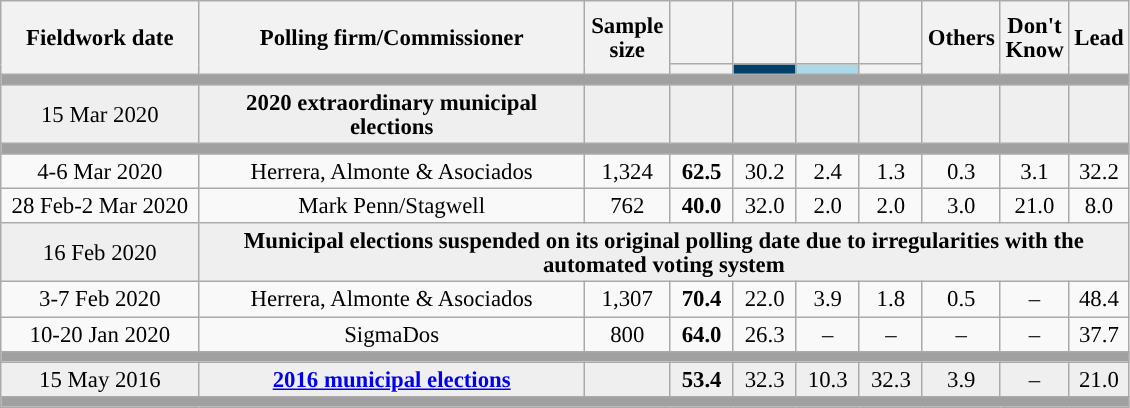<table class="wikitable collapsible" style="text-align:center; font-size:95%; line-height:16px;">
<tr style="height:42px;">
<th style="width:125px;" rowspan="2">Fieldwork date</th>
<th style="width:250px;" rowspan="2">Polling firm/Commissioner</th>
<th style="width:50px;" rowspan="2">Sample size</th>
<th style="width:35px;"></th>
<th style="width:35px;"></th>
<th style="width:35px;"></th>
<th style="width:35px;"></th>
<th style="width:35px;" rowspan="2">Others</th>
<th style="width:35px;" rowspan="2">Don't Know</th>
<th style="width:30px;" rowspan="2">Lead</th>
</tr>
<tr>
<th style="color:inherit;background:"></th>
<th style="color:inherit;background:#00416A;"></th>
<th style="color:inherit;background:#ADD8E6;"></th>
<th style="color:inherit;background:"></th>
</tr>
<tr>
<td colspan="10" style="background:#A0A0A0"></td>
</tr>
<tr style="background:#EFEFEF;">
<td>15 Mar 2020</td>
<td><strong>2020 extraordinary municipal elections</strong></td>
<td></td>
<td></td>
<td></td>
<td></td>
<td></td>
<td></td>
<td></td>
<td></td>
</tr>
<tr>
<td colspan="10" style="background:#A0A0A0"></td>
</tr>
<tr>
<td>4-6 Mar 2020</td>
<td>Herrera, Almonte & Asociados</td>
<td>1,324</td>
<td><strong>62.5</strong></td>
<td>30.2</td>
<td>2.4</td>
<td>1.3</td>
<td>0.3</td>
<td>3.1</td>
<td style="background:">32.2</td>
</tr>
<tr>
<td>28 Feb-2 Mar 2020</td>
<td>Mark Penn/Stagwell</td>
<td>762</td>
<td><strong>40.0</strong></td>
<td>32.0</td>
<td>2.0</td>
<td>2.0</td>
<td>3.0</td>
<td>21.0</td>
<td style="background:">8.0</td>
</tr>
<tr style="background:#EFEFEF;">
<td>16 Feb 2020</td>
<td colspan="10"><strong>Municipal elections suspended on its original polling date due to irregularities with the automated voting system</strong></td>
</tr>
<tr>
<td>3-7 Feb 2020</td>
<td>Herrera, Almonte & Asociados</td>
<td>1,307</td>
<td><strong>70.4</strong></td>
<td>22.0</td>
<td>3.9</td>
<td>1.8</td>
<td>0.5</td>
<td>–</td>
<td style="background:">48.4</td>
</tr>
<tr>
<td>10-20 Jan 2020</td>
<td>SigmaDos</td>
<td>800</td>
<td><strong>64.0</strong></td>
<td>26.3</td>
<td>–</td>
<td>–</td>
<td>–</td>
<td>–</td>
<td style="background:">37.7</td>
</tr>
<tr>
<td colspan="18" style="background:#A0A0A0"></td>
</tr>
<tr style="background:#EFEFEF;">
<td>15 May 2016</td>
<td><strong><a href='#'>2016 municipal elections</a></strong></td>
<td></td>
<td><strong>53.4</strong></td>
<td>32.3 </td>
<td>10.3</td>
<td>32.3 </td>
<td>3.9</td>
<td>–</td>
<td style="background:">21.0</td>
</tr>
<tr>
<td colspan="18" style="background:#A0A0A0"></td>
</tr>
</table>
